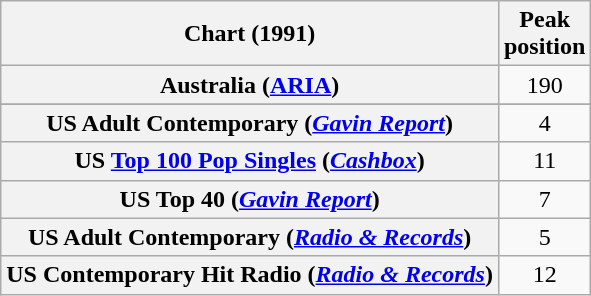<table class="wikitable sortable plainrowheaders" style="text-align:center">
<tr>
<th>Chart (1991)</th>
<th>Peak<br>position</th>
</tr>
<tr>
<th scope="row">Australia (<a href='#'>ARIA</a>)</th>
<td>190</td>
</tr>
<tr>
</tr>
<tr>
</tr>
<tr>
</tr>
<tr>
</tr>
<tr>
<th scope="row">US Adult Contemporary (<em><a href='#'>Gavin Report</a></em>)</th>
<td>4</td>
</tr>
<tr>
<th scope="row">US <a href='#'>Top 100 Pop Singles</a> (<em><a href='#'>Cashbox</a></em>)</th>
<td>11</td>
</tr>
<tr>
<th scope="row">US Top 40 (<em><a href='#'>Gavin Report</a></em>)</th>
<td>7</td>
</tr>
<tr>
<th scope="row">US Adult Contemporary (<em><a href='#'>Radio & Records</a></em>)</th>
<td>5</td>
</tr>
<tr>
<th scope="row">US Contemporary Hit Radio (<em><a href='#'>Radio & Records</a></em>)</th>
<td>12</td>
</tr>
</table>
